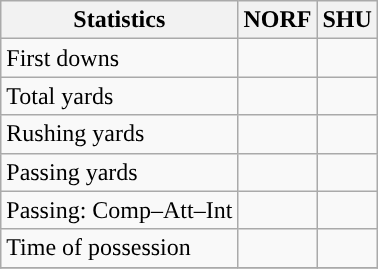<table class="wikitable" style="float: left;">
<tr>
<th>Statistics</th>
<th>NORF</th>
<th>SHU</th>
</tr>
<tr>
<td>First downs</td>
<td></td>
<td></td>
</tr>
<tr>
<td>Total yards</td>
<td></td>
<td></td>
</tr>
<tr>
<td>Rushing yards</td>
<td></td>
<td></td>
</tr>
<tr>
<td>Passing yards</td>
<td></td>
<td></td>
</tr>
<tr>
<td>Passing: Comp–Att–Int</td>
<td></td>
<td></td>
</tr>
<tr>
<td>Time of possession</td>
<td></td>
<td></td>
</tr>
<tr>
</tr>
</table>
